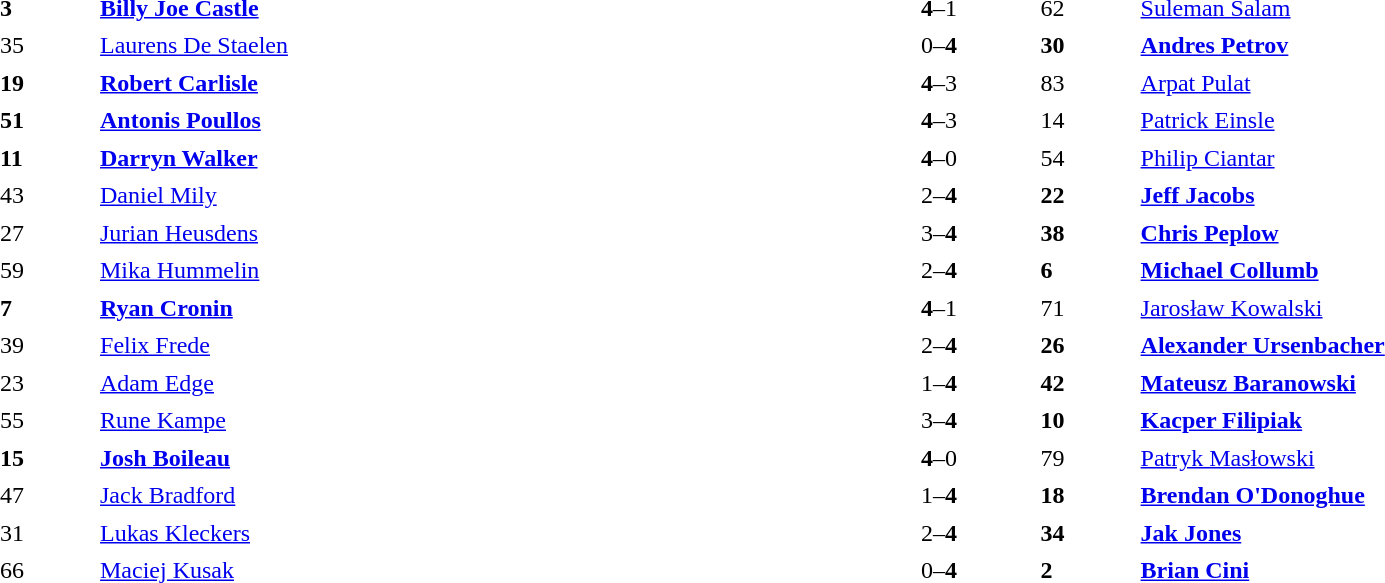<table width="100%" cellspacing="5">
<tr>
<th width=5%></th>
<th width=40%></th>
<th width=10%></th>
<th width=5%></th>
<th width=40%></th>
</tr>
<tr>
<td><strong>3</strong></td>
<td> <strong><a href='#'>Billy Joe Castle</a></strong></td>
<td align="center"><strong>4</strong>–1</td>
<td>62</td>
<td> <a href='#'>Suleman Salam</a></td>
</tr>
<tr>
<td>35</td>
<td> <a href='#'>Laurens De Staelen</a></td>
<td align="center">0–<strong>4</strong></td>
<td><strong>30</strong></td>
<td> <strong><a href='#'>Andres Petrov</a></strong></td>
</tr>
<tr>
<td><strong>19</strong></td>
<td> <strong><a href='#'>Robert Carlisle</a></strong></td>
<td align="center"><strong>4</strong>–3</td>
<td>83</td>
<td> <a href='#'>Arpat Pulat</a></td>
</tr>
<tr>
<td><strong>51</strong></td>
<td> <strong><a href='#'>Antonis Poullos</a></strong></td>
<td align="center"><strong>4</strong>–3</td>
<td>14</td>
<td> <a href='#'>Patrick Einsle</a></td>
</tr>
<tr>
<td><strong>11</strong></td>
<td> <strong><a href='#'>Darryn Walker</a></strong></td>
<td align="center"><strong>4</strong>–0</td>
<td>54</td>
<td> <a href='#'>Philip Ciantar</a></td>
</tr>
<tr>
<td>43</td>
<td> <a href='#'>Daniel Mily</a></td>
<td align="center">2–<strong>4</strong></td>
<td><strong>22</strong></td>
<td> <strong><a href='#'>Jeff Jacobs</a></strong></td>
</tr>
<tr>
<td>27</td>
<td> <a href='#'>Jurian Heusdens</a></td>
<td align="center">3–<strong>4</strong></td>
<td><strong>38</strong></td>
<td> <strong><a href='#'>Chris Peplow</a></strong></td>
</tr>
<tr>
<td>59</td>
<td> <a href='#'>Mika Hummelin</a></td>
<td align="center">2–<strong>4</strong></td>
<td><strong>6</strong></td>
<td> <strong><a href='#'>Michael Collumb</a></strong></td>
</tr>
<tr>
<td><strong>7</strong></td>
<td> <strong><a href='#'>Ryan Cronin</a></strong></td>
<td align="center"><strong>4</strong>–1</td>
<td>71</td>
<td> <a href='#'>Jarosław Kowalski</a></td>
</tr>
<tr>
<td>39</td>
<td> <a href='#'>Felix Frede</a></td>
<td align="center">2–<strong>4</strong></td>
<td><strong>26</strong></td>
<td> <strong><a href='#'>Alexander Ursenbacher</a></strong></td>
</tr>
<tr>
<td>23</td>
<td> <a href='#'>Adam Edge</a></td>
<td align="center">1–<strong>4</strong></td>
<td><strong>42</strong></td>
<td> <strong><a href='#'>Mateusz Baranowski</a></strong></td>
</tr>
<tr>
<td>55</td>
<td> <a href='#'>Rune Kampe</a></td>
<td align="center">3–<strong>4</strong></td>
<td><strong>10</strong></td>
<td> <strong><a href='#'>Kacper Filipiak</a></strong></td>
</tr>
<tr>
<td><strong>15</strong></td>
<td> <strong><a href='#'>Josh Boileau</a></strong></td>
<td align="center"><strong>4</strong>–0</td>
<td>79</td>
<td> <a href='#'>Patryk Masłowski</a></td>
</tr>
<tr>
<td>47</td>
<td> <a href='#'>Jack Bradford</a></td>
<td align="center">1–<strong>4</strong></td>
<td><strong>18</strong></td>
<td> <strong><a href='#'>Brendan O'Donoghue</a></strong></td>
</tr>
<tr>
<td>31</td>
<td> <a href='#'>Lukas Kleckers</a></td>
<td align="center">2–<strong>4</strong></td>
<td><strong>34</strong></td>
<td> <strong><a href='#'>Jak Jones</a></strong></td>
</tr>
<tr>
<td>66</td>
<td> <a href='#'>Maciej Kusak</a></td>
<td align="center">0–<strong>4</strong></td>
<td><strong>2</strong></td>
<td> <strong><a href='#'>Brian Cini</a></strong></td>
</tr>
</table>
